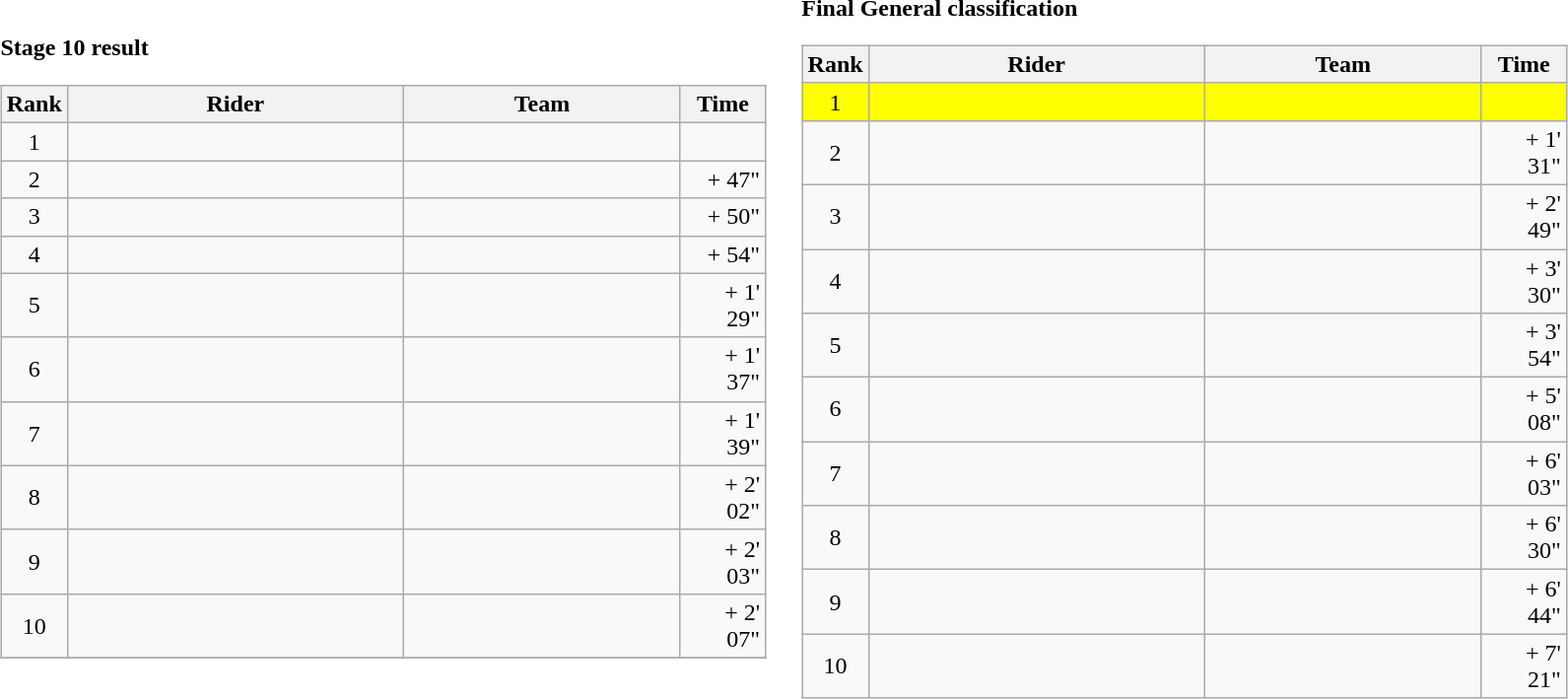<table>
<tr>
<td><strong>Stage 10 result</strong><br><table class="wikitable">
<tr>
<th width="8">Rank</th>
<th width="220">Rider</th>
<th width="180">Team</th>
<th width="50">Time</th>
</tr>
<tr>
<td style="text-align:center;">1</td>
<td> </td>
<td></td>
<td align="right"></td>
</tr>
<tr>
<td style="text-align:center;">2</td>
<td><s></s></td>
<td></td>
<td align="right">+ 47"</td>
</tr>
<tr>
<td style="text-align:center;">3</td>
<td></td>
<td></td>
<td align="right">+ 50"</td>
</tr>
<tr>
<td style="text-align:center;">4</td>
<td> </td>
<td></td>
<td align="right">+ 54"</td>
</tr>
<tr>
<td style="text-align:center;">5</td>
<td></td>
<td></td>
<td align="right">+ 1' 29"</td>
</tr>
<tr>
<td style="text-align:center;">6</td>
<td></td>
<td></td>
<td align="right">+ 1' 37"</td>
</tr>
<tr>
<td style="text-align:center;">7</td>
<td></td>
<td></td>
<td align="right">+ 1' 39"</td>
</tr>
<tr>
<td style="text-align:center;">8</td>
<td></td>
<td></td>
<td align="right">+ 2' 02"</td>
</tr>
<tr>
<td style="text-align:center;">9</td>
<td></td>
<td></td>
<td align="right">+ 2' 03"</td>
</tr>
<tr>
<td style="text-align:center;">10</td>
<td></td>
<td></td>
<td align="right">+ 2' 07"</td>
</tr>
<tr>
</tr>
</table>
</td>
<td></td>
<td><strong>Final General classification</strong><br><table class="wikitable">
<tr>
<th width="8">Rank</th>
<th width="220">Rider</th>
<th width="180">Team</th>
<th width="50">Time</th>
</tr>
<tr bgcolor=Yellow>
<td style="text-align:center;">1</td>
<td> </td>
<td></td>
<td align="right"></td>
</tr>
<tr>
<td style="text-align:center;">2</td>
<td> </td>
<td></td>
<td align="right">+ 1' 31"</td>
</tr>
<tr>
<td style="text-align:center;">3</td>
<td></td>
<td></td>
<td align="right">+ 2' 49"</td>
</tr>
<tr>
<td style="text-align:center;">4</td>
<td><s></s></td>
<td></td>
<td align="right">+ 3' 30"</td>
</tr>
<tr>
<td style="text-align:center;">5</td>
<td></td>
<td></td>
<td align="right">+ 3' 54"</td>
</tr>
<tr>
<td style="text-align:center;">6</td>
<td></td>
<td></td>
<td align="right">+ 5' 08"</td>
</tr>
<tr>
<td style="text-align:center;">7</td>
<td></td>
<td></td>
<td align="right">+ 6' 03"</td>
</tr>
<tr>
<td style="text-align:center;">8</td>
<td></td>
<td></td>
<td align="right">+ 6' 30"</td>
</tr>
<tr>
<td style="text-align:center;">9</td>
<td></td>
<td></td>
<td align="right">+ 6' 44"</td>
</tr>
<tr>
<td style="text-align:center;">10</td>
<td></td>
<td></td>
<td align="right">+ 7' 21"</td>
</tr>
</table>
</td>
</tr>
</table>
